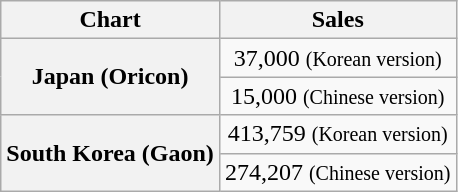<table class="wikitable sortable plainrowheaders">
<tr>
<th scope="col">Chart</th>
<th scope="col">Sales</th>
</tr>
<tr>
<th rowspan="2" scope="row">Japan (Oricon)</th>
<td align="center">37,000 <small>(Korean version)</small></td>
</tr>
<tr>
<td align="center">15,000 <small>(Chinese version)</small></td>
</tr>
<tr>
<th rowspan="2" scope="row">South Korea (Gaon)</th>
<td align="center">413,759 <small>(Korean version)</small></td>
</tr>
<tr>
<td align="center">274,207 <small>(Chinese version)</small></td>
</tr>
</table>
